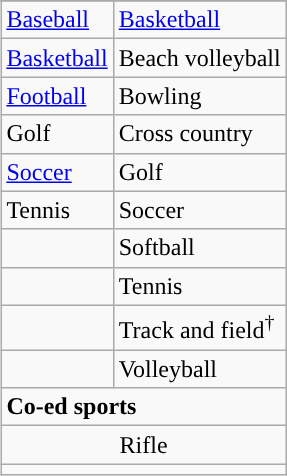<table class="wikitable" style="float:right; clear:right; margin:0 0 1em 1em;">
<tr>
</tr>
<tr>
<td><a href='#'>Baseball</a></td>
<td><a href='#'>Basketball</a></td>
</tr>
<tr>
<td><a href='#'>Basketball</a></td>
<td>Beach volleyball</td>
</tr>
<tr>
<td><a href='#'>Football</a></td>
<td>Bowling</td>
</tr>
<tr>
<td>Golf</td>
<td>Cross country</td>
</tr>
<tr>
<td><a href='#'>Soccer</a></td>
<td>Golf</td>
</tr>
<tr>
<td>Tennis</td>
<td>Soccer</td>
</tr>
<tr>
<td></td>
<td>Softball</td>
</tr>
<tr>
<td></td>
<td>Tennis</td>
</tr>
<tr>
<td></td>
<td>Track and field<sup>†</sup></td>
</tr>
<tr>
<td></td>
<td>Volleyball</td>
</tr>
<tr>
<td colspan="2"><strong>Co-ed sports</strong></td>
</tr>
<tr style="text-align:center">
<td colspan="2">Rifle</td>
</tr>
<tr>
<td colspan="2"></td>
</tr>
</table>
